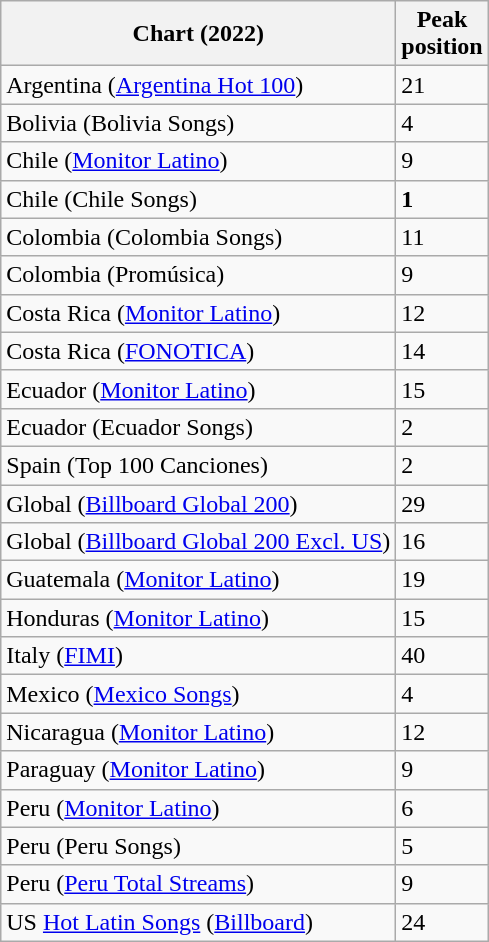<table class="wikitable sortable">
<tr>
<th>Chart (2022)</th>
<th>Peak<br>position</th>
</tr>
<tr>
<td>Argentina (<a href='#'>Argentina Hot 100</a>)</td>
<td>21</td>
</tr>
<tr>
<td>Bolivia (Bolivia Songs)</td>
<td>4</td>
</tr>
<tr>
<td>Chile (<a href='#'>Monitor Latino</a>)</td>
<td>9</td>
</tr>
<tr>
<td>Chile (Chile Songs)</td>
<td><strong>1</strong></td>
</tr>
<tr>
<td>Colombia (Colombia Songs)</td>
<td>11</td>
</tr>
<tr>
<td>Colombia (Promúsica)</td>
<td>9</td>
</tr>
<tr>
<td>Costa Rica (<a href='#'>Monitor Latino</a>)</td>
<td>12</td>
</tr>
<tr>
<td>Costa Rica (<a href='#'>FONOTICA</a>)</td>
<td>14</td>
</tr>
<tr>
<td>Ecuador (<a href='#'>Monitor Latino</a>)</td>
<td>15</td>
</tr>
<tr>
<td>Ecuador (Ecuador Songs)</td>
<td>2</td>
</tr>
<tr>
<td>Spain (Top 100 Canciones)</td>
<td>2</td>
</tr>
<tr>
<td>Global (<a href='#'>Billboard Global 200</a>)</td>
<td>29</td>
</tr>
<tr>
<td>Global (<a href='#'>Billboard Global 200 Excl. US</a>)</td>
<td>16</td>
</tr>
<tr>
<td>Guatemala (<a href='#'>Monitor Latino</a>)</td>
<td>19</td>
</tr>
<tr>
<td>Honduras (<a href='#'>Monitor Latino</a>)</td>
<td>15</td>
</tr>
<tr>
<td>Italy (<a href='#'>FIMI</a>)</td>
<td>40</td>
</tr>
<tr>
<td>Mexico (<a href='#'>Mexico Songs</a>)</td>
<td>4</td>
</tr>
<tr>
<td>Nicaragua (<a href='#'>Monitor Latino</a>)</td>
<td>12</td>
</tr>
<tr>
<td>Paraguay (<a href='#'>Monitor Latino</a>)</td>
<td>9</td>
</tr>
<tr>
<td>Peru (<a href='#'>Monitor Latino</a>)</td>
<td>6</td>
</tr>
<tr>
<td>Peru (Peru Songs)</td>
<td>5</td>
</tr>
<tr>
<td>Peru (<a href='#'>Peru Total Streams</a>)</td>
<td>9</td>
</tr>
<tr>
<td>US <a href='#'>Hot Latin Songs</a> (<a href='#'>Billboard</a>)</td>
<td>24</td>
</tr>
</table>
